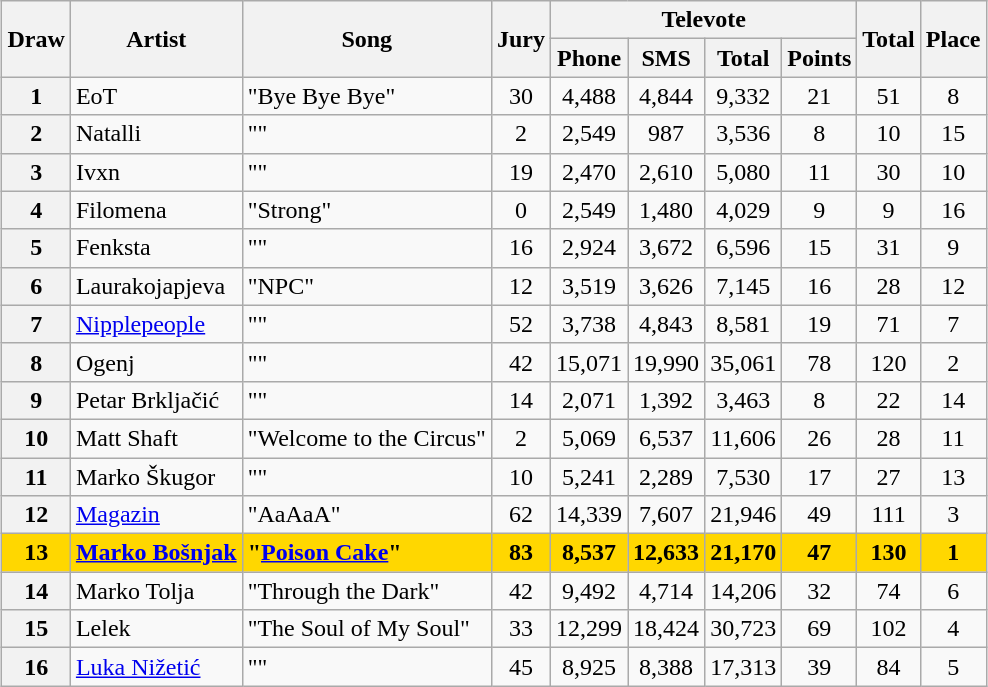<table class="wikitable sortable plainrowheaders" style="margin: 1em auto 1em auto; text-align:center">
<tr>
<th rowspan="2">Draw</th>
<th rowspan="2">Artist</th>
<th rowspan="2">Song</th>
<th rowspan="2">Jury</th>
<th colspan="4">Televote</th>
<th rowspan="2">Total</th>
<th rowspan="2">Place</th>
</tr>
<tr>
<th>Phone</th>
<th>SMS</th>
<th>Total</th>
<th>Points</th>
</tr>
<tr>
<th scope="row" style="text-align:center">1</th>
<td align="left">EoT</td>
<td align="left">"Bye Bye Bye"</td>
<td>30</td>
<td>4,488</td>
<td>4,844</td>
<td>9,332</td>
<td>21</td>
<td>51</td>
<td>8</td>
</tr>
<tr>
<th scope="row" style="text-align:center">2</th>
<td align="left">Natalli</td>
<td align="left">""</td>
<td>2</td>
<td>2,549</td>
<td>987</td>
<td>3,536</td>
<td>8</td>
<td>10</td>
<td>15</td>
</tr>
<tr>
<th scope="row" style="text-align:center">3</th>
<td align="left">Ivxn</td>
<td align="left">""</td>
<td>19</td>
<td>2,470</td>
<td>2,610</td>
<td>5,080</td>
<td>11</td>
<td>30</td>
<td>10</td>
</tr>
<tr>
<th scope="row" style="text-align:center">4</th>
<td align="left">Filomena</td>
<td align="left">"Strong"</td>
<td>0</td>
<td>2,549</td>
<td>1,480</td>
<td>4,029</td>
<td>9</td>
<td>9</td>
<td>16</td>
</tr>
<tr>
<th scope="row" style="text-align:center">5</th>
<td align="left">Fenksta</td>
<td align="left">""</td>
<td>16</td>
<td>2,924</td>
<td>3,672</td>
<td>6,596</td>
<td>15</td>
<td>31</td>
<td>9</td>
</tr>
<tr>
<th scope="row" style="text-align:center">6</th>
<td align="left">Laurakojapjeva</td>
<td align="left">"NPC"</td>
<td>12</td>
<td>3,519</td>
<td>3,626</td>
<td>7,145</td>
<td>16</td>
<td>28</td>
<td>12</td>
</tr>
<tr>
<th scope="row" style="text-align:center">7</th>
<td align="left"><a href='#'>Nipplepeople</a></td>
<td align="left">""</td>
<td>52</td>
<td>3,738</td>
<td>4,843</td>
<td>8,581</td>
<td>19</td>
<td>71</td>
<td>7</td>
</tr>
<tr>
<th scope="row" style="text-align:center">8</th>
<td align="left">Ogenj</td>
<td align="left">""</td>
<td>42</td>
<td>15,071</td>
<td>19,990</td>
<td>35,061</td>
<td>78</td>
<td>120</td>
<td>2</td>
</tr>
<tr>
<th scope="row" style="text-align:center">9</th>
<td align="left">Petar Brkljačić</td>
<td align="left">""</td>
<td>14</td>
<td>2,071</td>
<td>1,392</td>
<td>3,463</td>
<td>8</td>
<td>22</td>
<td>14</td>
</tr>
<tr>
<th scope="row" style="text-align:center">10</th>
<td align="left">Matt Shaft</td>
<td align="left">"Welcome to the Circus"</td>
<td>2</td>
<td>5,069</td>
<td>6,537</td>
<td>11,606</td>
<td>26</td>
<td>28</td>
<td>11</td>
</tr>
<tr>
<th scope="row" style="text-align:center">11</th>
<td align="left">Marko Škugor</td>
<td align="left">""</td>
<td>10</td>
<td>5,241</td>
<td>2,289</td>
<td>7,530</td>
<td>17</td>
<td>27</td>
<td>13</td>
</tr>
<tr>
<th scope="row" style="text-align:center">12</th>
<td align="left"><a href='#'>Magazin</a></td>
<td align="left">"AaAaA"</td>
<td>62</td>
<td>14,339</td>
<td>7,607</td>
<td>21,946</td>
<td>49</td>
<td>111</td>
<td>3</td>
</tr>
<tr style="font-weight:bold; background:gold;">
<th scope="row" style="text-align:center; font-weight:bold; background:gold;">13</th>
<td align="left"><a href='#'>Marko Bošnjak</a></td>
<td align="left">"<a href='#'>Poison Cake</a>"</td>
<td>83</td>
<td>8,537</td>
<td>12,633</td>
<td>21,170</td>
<td>47</td>
<td>130</td>
<td>1</td>
</tr>
<tr>
<th scope="row" style="text-align:center">14</th>
<td align="left">Marko Tolja</td>
<td align="left">"Through the Dark"</td>
<td>42</td>
<td>9,492</td>
<td>4,714</td>
<td>14,206</td>
<td>32</td>
<td>74</td>
<td>6</td>
</tr>
<tr>
<th scope="row" style="text-align:center">15</th>
<td align="left">Lelek</td>
<td align="left">"The Soul of My Soul"</td>
<td>33</td>
<td>12,299</td>
<td>18,424</td>
<td>30,723</td>
<td>69</td>
<td>102</td>
<td>4</td>
</tr>
<tr>
<th scope="row" style="text-align:center">16</th>
<td align="left"><a href='#'>Luka Nižetić</a></td>
<td align="left">""</td>
<td>45</td>
<td>8,925</td>
<td>8,388</td>
<td>17,313</td>
<td>39</td>
<td>84</td>
<td>5</td>
</tr>
</table>
